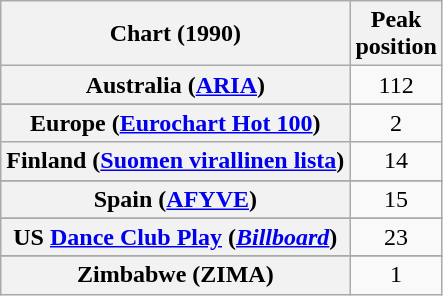<table class="wikitable sortable plainrowheaders" style="text-align:center">
<tr>
<th scope="col">Chart (1990)</th>
<th scope="col">Peak<br>position</th>
</tr>
<tr>
<th scope="row">Australia (<a href='#'>ARIA</a>)</th>
<td>112</td>
</tr>
<tr>
</tr>
<tr>
</tr>
<tr>
<th scope="row">Europe (<a href='#'>Eurochart Hot 100</a>)</th>
<td>2</td>
</tr>
<tr>
<th scope="row">Finland (<a href='#'>Suomen virallinen lista</a>)</th>
<td>14</td>
</tr>
<tr>
</tr>
<tr>
</tr>
<tr>
</tr>
<tr>
</tr>
<tr>
<th scope="row">Spain (<a href='#'>AFYVE</a>)</th>
<td>15</td>
</tr>
<tr>
</tr>
<tr>
</tr>
<tr>
</tr>
<tr>
<th scope="row">US <a href='#'>Dance Club Play</a> (<em><a href='#'>Billboard</a></em>)</th>
<td>23</td>
</tr>
<tr>
</tr>
<tr>
<th scope="row">Zimbabwe (ZIMA)</th>
<td>1</td>
</tr>
</table>
